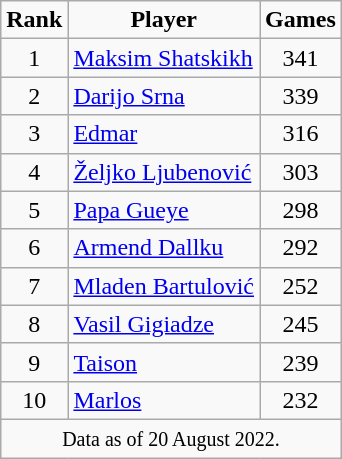<table class="wikitable" style="text-align:center;">
<tr>
<td align="center"><strong>Rank</strong></td>
<td align="center"><strong>Player</strong></td>
<td align="center"><strong>Games</strong></td>
</tr>
<tr>
<td>1</td>
<td style="text-align:left;"> <a href='#'>Maksim Shatskikh</a></td>
<td align="center">341</td>
</tr>
<tr>
<td>2</td>
<td style="text-align:left;"> <a href='#'>Darijo Srna</a></td>
<td align="center">339</td>
</tr>
<tr>
<td>3</td>
<td align="left">  <a href='#'>Edmar</a></td>
<td align="center">316</td>
</tr>
<tr>
<td>4</td>
<td align="left"> <a href='#'>Željko Ljubenović</a></td>
<td align="center">303</td>
</tr>
<tr>
<td>5</td>
<td style="text-align:left;"> <a href='#'>Papa Gueye</a></td>
<td align="center">298</td>
</tr>
<tr>
<td>6</td>
<td style="text-align:left;"> <a href='#'>Armend Dallku</a></td>
<td align="center">292</td>
</tr>
<tr>
<td>7</td>
<td align="left"> <a href='#'>Mladen Bartulović</a></td>
<td align="center">252</td>
</tr>
<tr>
<td>8</td>
<td style="text-align:left;"> <a href='#'>Vasil Gigiadze</a></td>
<td align="center">245</td>
</tr>
<tr>
<td>9</td>
<td align="left"> <a href='#'>Taison</a></td>
<td align="center">239</td>
</tr>
<tr>
<td>10</td>
<td align="left">  <a href='#'>Marlos</a></td>
<td align="center">232</td>
</tr>
<tr>
<td colspan="3"><small>Data as of 20 August 2022.</small></td>
</tr>
</table>
